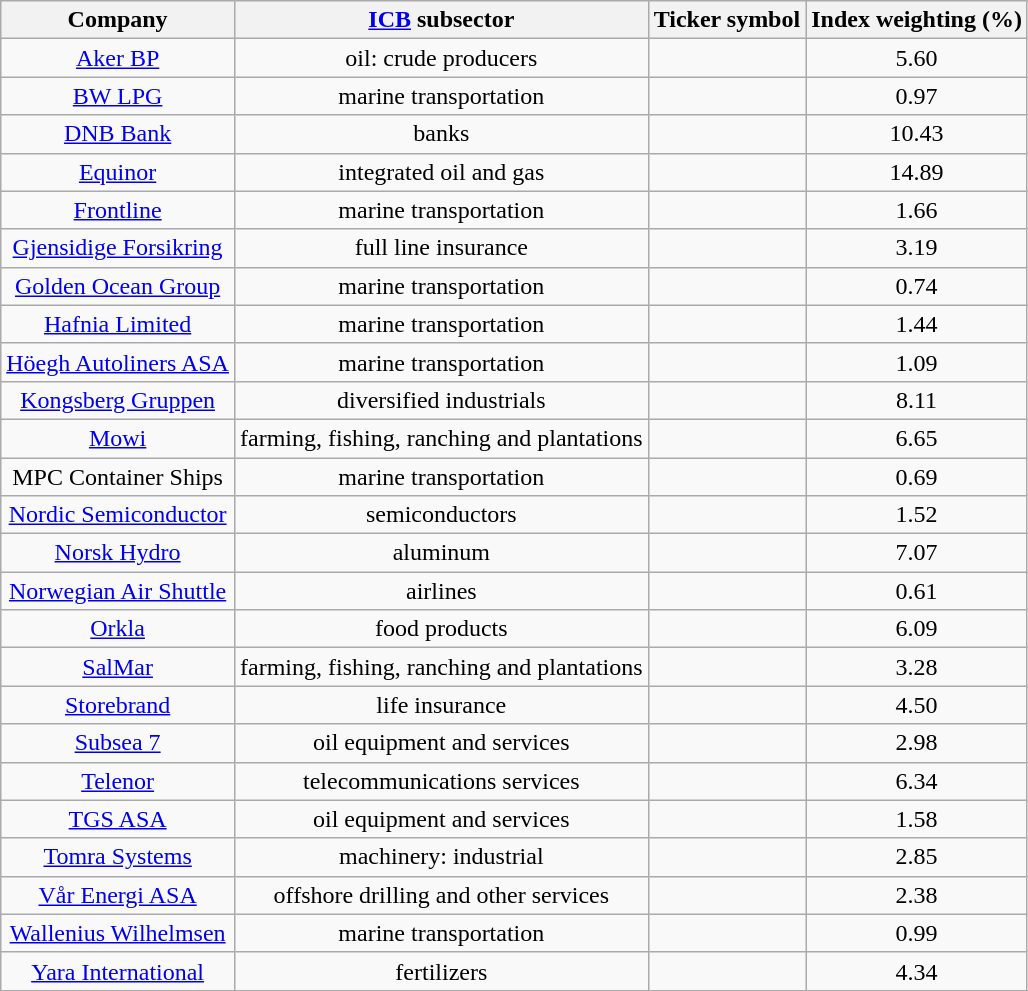<table class="wikitable sortable" style="text-align: center;" cellpadding=2 cellspacing=2>
<tr>
<th>Company</th>
<th><a href='#'>ICB</a> subsector</th>
<th>Ticker symbol</th>
<th>Index weighting (%)</th>
</tr>
<tr>
<td><a href='#'>Aker BP</a></td>
<td>oil: crude producers</td>
<td></td>
<td>5.60</td>
</tr>
<tr>
<td><a href='#'>BW LPG</a></td>
<td>marine transportation</td>
<td></td>
<td>0.97</td>
</tr>
<tr>
<td><a href='#'>DNB Bank</a></td>
<td>banks</td>
<td></td>
<td>10.43</td>
</tr>
<tr>
<td><a href='#'>Equinor</a></td>
<td>integrated oil and gas</td>
<td></td>
<td>14.89</td>
</tr>
<tr>
<td><a href='#'>Frontline</a></td>
<td>marine transportation</td>
<td></td>
<td>1.66</td>
</tr>
<tr>
<td><a href='#'>Gjensidige Forsikring</a></td>
<td>full line insurance</td>
<td></td>
<td>3.19</td>
</tr>
<tr>
<td><a href='#'>Golden Ocean Group</a></td>
<td>marine transportation</td>
<td></td>
<td>0.74</td>
</tr>
<tr>
<td><a href='#'>Hafnia Limited</a></td>
<td>marine transportation</td>
<td></td>
<td>1.44</td>
</tr>
<tr>
<td><a href='#'>Höegh Autoliners ASA</a></td>
<td>marine transportation</td>
<td></td>
<td>1.09</td>
</tr>
<tr>
<td><a href='#'>Kongsberg Gruppen</a></td>
<td>diversified industrials</td>
<td></td>
<td>8.11</td>
</tr>
<tr>
<td><a href='#'>Mowi</a></td>
<td>farming, fishing, ranching and plantations</td>
<td></td>
<td>6.65</td>
</tr>
<tr>
<td>MPC Container Ships</td>
<td>marine transportation</td>
<td></td>
<td>0.69</td>
</tr>
<tr>
<td><a href='#'>Nordic Semiconductor</a></td>
<td>semiconductors</td>
<td></td>
<td>1.52</td>
</tr>
<tr>
<td><a href='#'>Norsk Hydro</a></td>
<td>aluminum</td>
<td></td>
<td>7.07</td>
</tr>
<tr>
<td><a href='#'>Norwegian Air Shuttle</a></td>
<td>airlines</td>
<td></td>
<td>0.61</td>
</tr>
<tr>
<td><a href='#'>Orkla</a></td>
<td>food products</td>
<td></td>
<td>6.09</td>
</tr>
<tr>
<td><a href='#'>SalMar</a></td>
<td>farming, fishing, ranching and plantations</td>
<td></td>
<td>3.28</td>
</tr>
<tr>
<td><a href='#'>Storebrand</a></td>
<td>life insurance</td>
<td></td>
<td>4.50</td>
</tr>
<tr>
<td><a href='#'>Subsea 7</a></td>
<td>oil equipment and services</td>
<td></td>
<td>2.98</td>
</tr>
<tr>
<td><a href='#'>Telenor</a></td>
<td>telecommunications services</td>
<td></td>
<td>6.34</td>
</tr>
<tr>
<td><a href='#'>TGS ASA</a></td>
<td>oil equipment and services</td>
<td></td>
<td>1.58</td>
</tr>
<tr>
<td><a href='#'>Tomra Systems</a></td>
<td>machinery: industrial</td>
<td></td>
<td>2.85</td>
</tr>
<tr>
<td><a href='#'>Vår Energi ASA</a></td>
<td>offshore drilling and other services</td>
<td></td>
<td>2.38</td>
</tr>
<tr>
<td><a href='#'>Wallenius Wilhelmsen</a></td>
<td>marine transportation</td>
<td></td>
<td>0.99</td>
</tr>
<tr>
<td><a href='#'>Yara International</a></td>
<td>fertilizers</td>
<td></td>
<td>4.34</td>
</tr>
</table>
